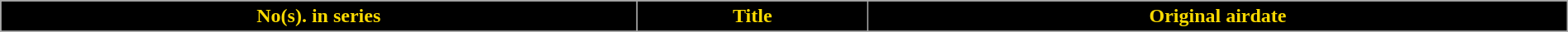<table class="wikitable plainrowheaders" width="100%" style="margin-right: 0;">
<tr>
<th style="background-color: #000000; color: #fada00;">No(s). in series</th>
<th style="background-color: #000000; color: #fada00;">Title</th>
<th style="background-color: #000000; color: #fada00;">Original airdate</th>
</tr>
<tr>
</tr>
</table>
